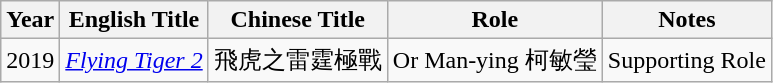<table class="wikitable sortable">
<tr>
<th>Year</th>
<th>English Title</th>
<th>Chinese Title</th>
<th>Role</th>
<th>Notes</th>
</tr>
<tr>
<td>2019</td>
<td><em><a href='#'>Flying Tiger 2</a></em></td>
<td>飛虎之雷霆極戰</td>
<td>Or Man-ying 柯敏瑩</td>
<td>Supporting Role</td>
</tr>
</table>
